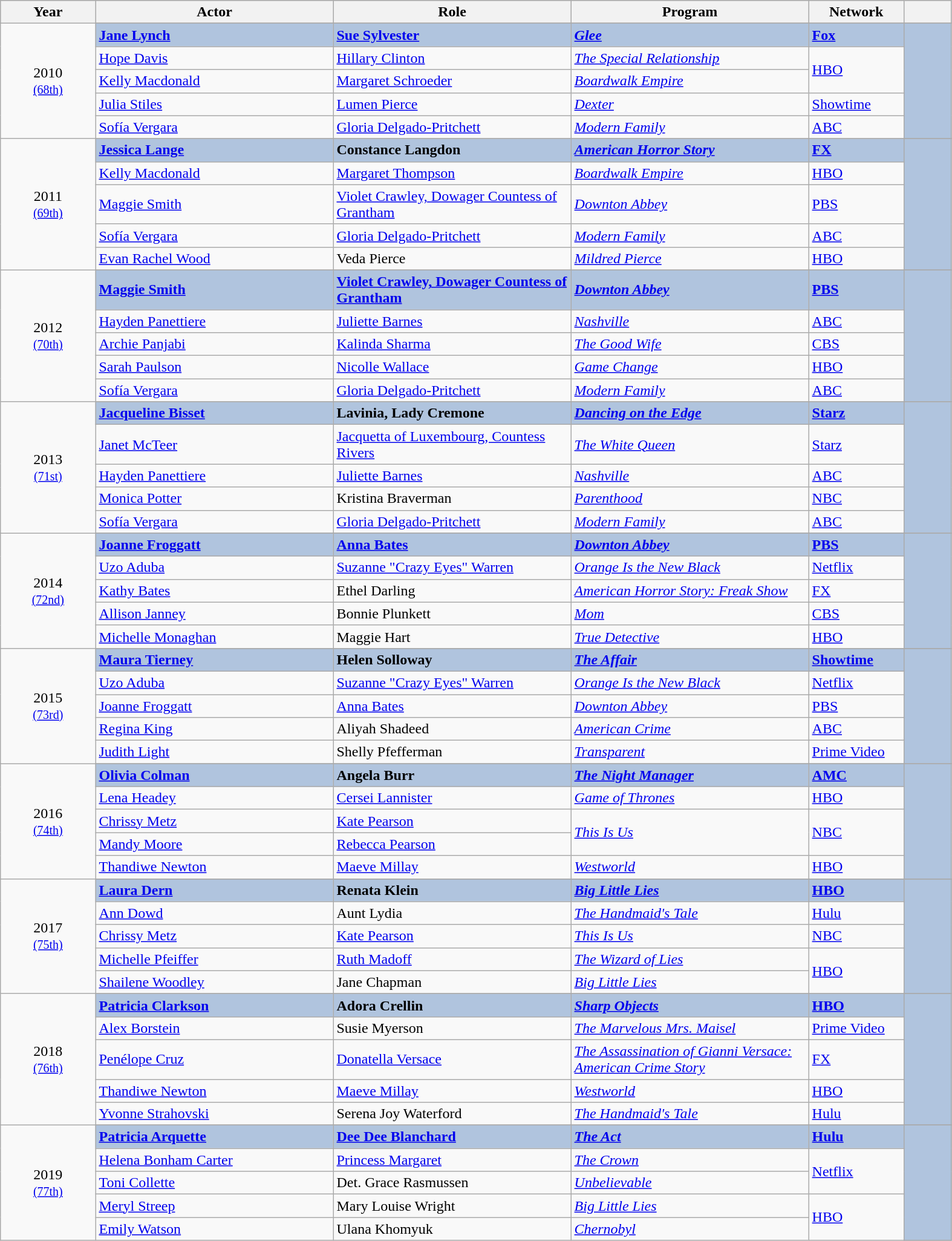<table class="wikitable" style="width:83%; text-align:left">
<tr style="background:#bebebe;">
<th style="width:10%;">Year</th>
<th style="width:25%;">Actor</th>
<th style="width:25%;">Role</th>
<th style="width:25%;">Program</th>
<th style="width:10%;">Network</th>
<th style="width:5%;"></th>
</tr>
<tr>
<td rowspan="6" style="text-align:center;">2010 <br><small><a href='#'>(68th)</a></small></td>
</tr>
<tr style="background:#B0C4DE;">
<td><strong><a href='#'>Jane Lynch</a> </strong></td>
<td><strong><a href='#'>Sue Sylvester</a></strong></td>
<td><strong><em><a href='#'>Glee</a></em></strong></td>
<td><strong><a href='#'>Fox</a></strong></td>
<td rowspan="5"></td>
</tr>
<tr>
<td><a href='#'>Hope Davis</a></td>
<td><a href='#'>Hillary Clinton</a></td>
<td><em><a href='#'>The Special Relationship</a></em></td>
<td rowspan="2"><a href='#'>HBO</a></td>
</tr>
<tr>
<td><a href='#'>Kelly Macdonald</a></td>
<td><a href='#'>Margaret Schroeder</a></td>
<td><em><a href='#'>Boardwalk Empire</a></em></td>
</tr>
<tr>
<td><a href='#'>Julia Stiles</a></td>
<td><a href='#'>Lumen Pierce</a></td>
<td><em><a href='#'>Dexter</a></em></td>
<td><a href='#'>Showtime</a></td>
</tr>
<tr>
<td><a href='#'>Sofía Vergara</a></td>
<td><a href='#'>Gloria Delgado-Pritchett</a></td>
<td><em><a href='#'>Modern Family</a></em></td>
<td><a href='#'>ABC</a></td>
</tr>
<tr>
<td rowspan="6" style="text-align:center;">2011 <br><small><a href='#'>(69th)</a></small></td>
</tr>
<tr style="background:#B0C4DE;">
<td><strong><a href='#'>Jessica Lange</a> </strong></td>
<td><strong>Constance Langdon</strong></td>
<td><strong><em><a href='#'>American Horror Story</a></em></strong></td>
<td><strong><a href='#'>FX</a></strong></td>
<td rowspan="5"></td>
</tr>
<tr>
<td><a href='#'>Kelly Macdonald</a></td>
<td><a href='#'>Margaret Thompson</a></td>
<td><em><a href='#'>Boardwalk Empire</a></em></td>
<td><a href='#'>HBO</a></td>
</tr>
<tr>
<td><a href='#'>Maggie Smith</a></td>
<td><a href='#'>Violet Crawley, Dowager Countess of Grantham</a></td>
<td><em><a href='#'>Downton Abbey</a></em></td>
<td><a href='#'>PBS</a></td>
</tr>
<tr>
<td><a href='#'>Sofía Vergara</a></td>
<td><a href='#'>Gloria Delgado-Pritchett</a></td>
<td><em><a href='#'>Modern Family</a></em></td>
<td><a href='#'>ABC</a></td>
</tr>
<tr>
<td><a href='#'>Evan Rachel Wood</a></td>
<td>Veda Pierce</td>
<td><em><a href='#'>Mildred Pierce</a></em></td>
<td><a href='#'>HBO</a></td>
</tr>
<tr>
<td rowspan="6" style="text-align:center;">2012 <br><small><a href='#'>(70th)</a></small></td>
</tr>
<tr style="background:#B0C4DE;">
<td><strong><a href='#'>Maggie Smith</a> </strong></td>
<td><strong><a href='#'>Violet Crawley, Dowager Countess of Grantham</a></strong></td>
<td><strong><em><a href='#'>Downton Abbey</a></em></strong></td>
<td><strong><a href='#'>PBS</a></strong></td>
<td rowspan="5"></td>
</tr>
<tr>
<td><a href='#'>Hayden Panettiere</a></td>
<td><a href='#'>Juliette Barnes</a></td>
<td><em><a href='#'>Nashville</a></em></td>
<td><a href='#'>ABC</a></td>
</tr>
<tr>
<td><a href='#'>Archie Panjabi</a></td>
<td><a href='#'>Kalinda Sharma</a></td>
<td><em><a href='#'>The Good Wife</a></em></td>
<td><a href='#'>CBS</a></td>
</tr>
<tr>
<td><a href='#'>Sarah Paulson</a></td>
<td><a href='#'>Nicolle Wallace</a></td>
<td><em><a href='#'>Game Change</a></em></td>
<td><a href='#'>HBO</a></td>
</tr>
<tr>
<td><a href='#'>Sofía Vergara</a></td>
<td><a href='#'>Gloria Delgado-Pritchett</a></td>
<td><em><a href='#'>Modern Family</a></em></td>
<td><a href='#'>ABC</a></td>
</tr>
<tr>
<td rowspan="6" style="text-align:center;">2013 <br><small><a href='#'>(71st)</a></small></td>
</tr>
<tr style="background:#B0C4DE;">
<td><strong><a href='#'>Jacqueline Bisset</a> </strong></td>
<td><strong>Lavinia, Lady Cremone</strong></td>
<td><strong><em><a href='#'>Dancing on the Edge</a></em></strong></td>
<td><strong><a href='#'>Starz</a></strong></td>
<td rowspan="5"></td>
</tr>
<tr>
<td><a href='#'>Janet McTeer</a></td>
<td><a href='#'>Jacquetta of Luxembourg, Countess Rivers</a></td>
<td><em><a href='#'>The White Queen</a></em></td>
<td><a href='#'>Starz</a></td>
</tr>
<tr>
<td><a href='#'>Hayden Panettiere</a></td>
<td><a href='#'>Juliette Barnes</a></td>
<td><em><a href='#'>Nashville</a></em></td>
<td><a href='#'>ABC</a></td>
</tr>
<tr>
<td><a href='#'>Monica Potter</a></td>
<td>Kristina Braverman</td>
<td><em><a href='#'>Parenthood</a></em></td>
<td><a href='#'>NBC</a></td>
</tr>
<tr>
<td><a href='#'>Sofía Vergara</a></td>
<td><a href='#'>Gloria Delgado-Pritchett</a></td>
<td><em><a href='#'>Modern Family</a></em></td>
<td><a href='#'>ABC</a></td>
</tr>
<tr>
<td rowspan="6" style="text-align:center;">2014 <br><small><a href='#'>(72nd)</a></small></td>
</tr>
<tr style="background:#B0C4DE;">
<td><strong><a href='#'>Joanne Froggatt</a> </strong></td>
<td><strong><a href='#'>Anna Bates</a></strong></td>
<td><strong><em><a href='#'>Downton Abbey</a></em></strong></td>
<td><strong><a href='#'>PBS</a></strong></td>
<td rowspan="5"></td>
</tr>
<tr>
<td><a href='#'>Uzo Aduba</a></td>
<td><a href='#'>Suzanne "Crazy Eyes" Warren</a></td>
<td><em><a href='#'>Orange Is the New Black</a></em></td>
<td><a href='#'>Netflix</a></td>
</tr>
<tr>
<td><a href='#'>Kathy Bates</a></td>
<td>Ethel Darling</td>
<td><em><a href='#'>American Horror Story: Freak Show</a></em></td>
<td><a href='#'>FX</a></td>
</tr>
<tr>
<td><a href='#'>Allison Janney</a></td>
<td>Bonnie Plunkett</td>
<td><em><a href='#'>Mom</a></em></td>
<td><a href='#'>CBS</a></td>
</tr>
<tr>
<td><a href='#'>Michelle Monaghan</a></td>
<td>Maggie Hart</td>
<td><em><a href='#'>True Detective</a></em></td>
<td><a href='#'>HBO</a></td>
</tr>
<tr>
<td rowspan="6" style="text-align:center;">2015 <br><small><a href='#'>(73rd)</a></small></td>
</tr>
<tr style="background:#B0C4DE;">
<td><strong><a href='#'>Maura Tierney</a> </strong></td>
<td><strong>Helen Solloway</strong></td>
<td><strong><em><a href='#'>The Affair</a></em></strong></td>
<td><strong><a href='#'>Showtime</a></strong></td>
<td rowspan="5"></td>
</tr>
<tr>
<td><a href='#'>Uzo Aduba</a></td>
<td><a href='#'>Suzanne "Crazy Eyes" Warren</a></td>
<td><em><a href='#'>Orange Is the New Black</a></em></td>
<td><a href='#'>Netflix</a></td>
</tr>
<tr>
<td><a href='#'>Joanne Froggatt</a></td>
<td><a href='#'>Anna Bates</a></td>
<td><em><a href='#'>Downton Abbey</a></em></td>
<td><a href='#'>PBS</a></td>
</tr>
<tr>
<td><a href='#'>Regina King</a></td>
<td>Aliyah Shadeed</td>
<td><em><a href='#'>American Crime</a></em></td>
<td><a href='#'>ABC</a></td>
</tr>
<tr>
<td><a href='#'>Judith Light</a></td>
<td>Shelly Pfefferman</td>
<td><em><a href='#'>Transparent</a></em></td>
<td><a href='#'>Prime Video</a></td>
</tr>
<tr>
<td rowspan="6" style="text-align:center;">2016 <br><small><a href='#'>(74th)</a></small></td>
</tr>
<tr style="background:#B0C4DE;">
<td><strong><a href='#'>Olivia Colman</a> </strong></td>
<td><strong>Angela Burr</strong></td>
<td><strong><em><a href='#'>The Night Manager</a></em></strong></td>
<td><strong><a href='#'>AMC</a></strong></td>
<td rowspan="5"></td>
</tr>
<tr>
<td><a href='#'>Lena Headey</a></td>
<td><a href='#'>Cersei Lannister</a></td>
<td><em><a href='#'>Game of Thrones</a></em></td>
<td><a href='#'>HBO</a></td>
</tr>
<tr>
<td><a href='#'>Chrissy Metz</a></td>
<td><a href='#'>Kate Pearson</a></td>
<td rowspan="2"><em><a href='#'>This Is Us</a></em></td>
<td rowspan="2"><a href='#'>NBC</a></td>
</tr>
<tr>
<td><a href='#'>Mandy Moore</a></td>
<td><a href='#'>Rebecca Pearson</a></td>
</tr>
<tr>
<td><a href='#'>Thandiwe Newton</a></td>
<td><a href='#'>Maeve Millay</a></td>
<td><em><a href='#'>Westworld</a></em></td>
<td><a href='#'>HBO</a></td>
</tr>
<tr>
<td rowspan="6" style="text-align:center;">2017 <br><small><a href='#'>(75th)</a></small></td>
</tr>
<tr style="background:#B0C4DE;">
<td><strong><a href='#'>Laura Dern</a> </strong></td>
<td><strong>Renata Klein</strong></td>
<td><strong><em><a href='#'>Big Little Lies</a></em></strong></td>
<td><strong><a href='#'>HBO</a></strong></td>
<td rowspan="5" style="background:#B0C4DE;"></td>
</tr>
<tr>
<td><a href='#'>Ann Dowd</a></td>
<td>Aunt Lydia</td>
<td><em><a href='#'>The Handmaid's Tale</a></em></td>
<td><a href='#'>Hulu</a></td>
</tr>
<tr>
<td><a href='#'>Chrissy Metz</a></td>
<td><a href='#'>Kate Pearson</a></td>
<td><em><a href='#'>This Is Us</a></em></td>
<td><a href='#'>NBC</a></td>
</tr>
<tr>
<td><a href='#'>Michelle Pfeiffer</a></td>
<td><a href='#'>Ruth Madoff</a></td>
<td><em><a href='#'>The Wizard of Lies</a></em></td>
<td rowspan="2"><a href='#'>HBO</a></td>
</tr>
<tr>
<td><a href='#'>Shailene Woodley</a></td>
<td>Jane Chapman</td>
<td><em><a href='#'>Big Little Lies</a></em></td>
</tr>
<tr>
<td rowspan="6" style="text-align:center;">2018 <br><small><a href='#'>(76th)</a></small></td>
</tr>
<tr style="background:#B0C4DE;">
<td><strong><a href='#'>Patricia Clarkson</a> </strong></td>
<td><strong>Adora Crellin</strong></td>
<td><strong><em><a href='#'>Sharp Objects</a></em></strong></td>
<td><strong><a href='#'>HBO</a></strong></td>
<td rowspan="5" style="background:#B0C4DE;"></td>
</tr>
<tr>
<td><a href='#'>Alex Borstein</a></td>
<td>Susie Myerson</td>
<td><em><a href='#'>The Marvelous Mrs. Maisel</a></em></td>
<td><a href='#'>Prime Video</a></td>
</tr>
<tr>
<td><a href='#'>Penélope Cruz</a></td>
<td><a href='#'>Donatella Versace</a></td>
<td><em><a href='#'>The Assassination of Gianni Versace: American Crime Story</a></em></td>
<td><a href='#'>FX</a></td>
</tr>
<tr>
<td><a href='#'>Thandiwe Newton</a></td>
<td><a href='#'>Maeve Millay</a></td>
<td><em><a href='#'>Westworld</a></em></td>
<td><a href='#'>HBO</a></td>
</tr>
<tr>
<td><a href='#'>Yvonne Strahovski</a></td>
<td>Serena Joy Waterford</td>
<td><em><a href='#'>The Handmaid's Tale</a></em></td>
<td><a href='#'>Hulu</a></td>
</tr>
<tr>
<td rowspan="6" style="text-align:center;">2019 <br><small><a href='#'>(77th)</a></small></td>
</tr>
<tr style="background:#B0C4DE;">
<td><strong><a href='#'>Patricia Arquette</a> </strong></td>
<td><strong><a href='#'>Dee Dee Blanchard</a></strong></td>
<td><strong><em><a href='#'>The Act</a></em></strong></td>
<td><strong><a href='#'>Hulu</a></strong></td>
<td rowspan="5" style="background:#B0C4DE;"></td>
</tr>
<tr>
<td><a href='#'>Helena Bonham Carter</a></td>
<td><a href='#'>Princess Margaret</a></td>
<td><em><a href='#'>The Crown</a></em></td>
<td rowspan="2"><a href='#'>Netflix</a></td>
</tr>
<tr>
<td><a href='#'>Toni Collette</a></td>
<td>Det. Grace Rasmussen</td>
<td><em><a href='#'>Unbelievable</a></em></td>
</tr>
<tr>
<td><a href='#'>Meryl Streep</a></td>
<td>Mary Louise Wright</td>
<td><em><a href='#'>Big Little Lies</a></em></td>
<td rowspan="2"><a href='#'>HBO</a></td>
</tr>
<tr>
<td><a href='#'>Emily Watson</a></td>
<td>Ulana Khomyuk</td>
<td><em><a href='#'>Chernobyl</a></em></td>
</tr>
</table>
